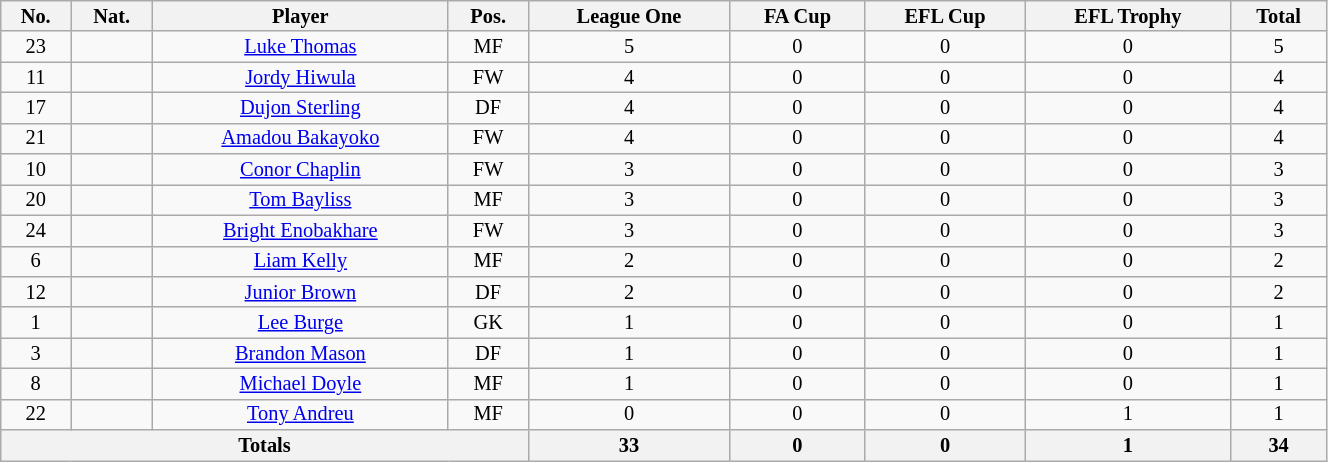<table class="wikitable sortable alternance" style="font-size:85%; text-align:center; line-height:14px; width:70%;">
<tr>
<th>No.</th>
<th>Nat.</th>
<th>Player</th>
<th>Pos.</th>
<th>League One</th>
<th>FA Cup</th>
<th>EFL Cup</th>
<th>EFL Trophy</th>
<th>Total</th>
</tr>
<tr>
<td>23</td>
<td></td>
<td><a href='#'>Luke Thomas</a></td>
<td>MF</td>
<td>5</td>
<td>0</td>
<td>0</td>
<td>0</td>
<td>5</td>
</tr>
<tr>
<td>11</td>
<td></td>
<td><a href='#'>Jordy Hiwula</a></td>
<td>FW</td>
<td>4</td>
<td>0</td>
<td>0</td>
<td>0</td>
<td>4</td>
</tr>
<tr>
<td>17</td>
<td></td>
<td><a href='#'>Dujon Sterling</a></td>
<td>DF</td>
<td>4</td>
<td>0</td>
<td>0</td>
<td>0</td>
<td>4</td>
</tr>
<tr>
<td>21</td>
<td></td>
<td><a href='#'>Amadou Bakayoko</a></td>
<td>FW</td>
<td>4</td>
<td>0</td>
<td>0</td>
<td>0</td>
<td>4</td>
</tr>
<tr>
<td>10</td>
<td></td>
<td><a href='#'>Conor Chaplin</a></td>
<td>FW</td>
<td>3</td>
<td>0</td>
<td>0</td>
<td>0</td>
<td>3</td>
</tr>
<tr>
<td>20</td>
<td></td>
<td><a href='#'>Tom Bayliss</a></td>
<td>MF</td>
<td>3</td>
<td>0</td>
<td>0</td>
<td>0</td>
<td>3</td>
</tr>
<tr>
<td>24</td>
<td></td>
<td><a href='#'>Bright Enobakhare</a></td>
<td>FW</td>
<td>3</td>
<td>0</td>
<td>0</td>
<td>0</td>
<td>3</td>
</tr>
<tr>
<td>6</td>
<td></td>
<td><a href='#'>Liam Kelly</a></td>
<td>MF</td>
<td>2</td>
<td>0</td>
<td>0</td>
<td>0</td>
<td>2</td>
</tr>
<tr>
<td>12</td>
<td></td>
<td><a href='#'>Junior Brown</a></td>
<td>DF</td>
<td>2</td>
<td>0</td>
<td>0</td>
<td>0</td>
<td>2</td>
</tr>
<tr>
<td>1</td>
<td></td>
<td><a href='#'>Lee Burge</a></td>
<td>GK</td>
<td>1</td>
<td>0</td>
<td>0</td>
<td>0</td>
<td>1</td>
</tr>
<tr>
<td>3</td>
<td></td>
<td><a href='#'>Brandon Mason</a></td>
<td>DF</td>
<td>1</td>
<td>0</td>
<td>0</td>
<td>0</td>
<td>1</td>
</tr>
<tr>
<td>8</td>
<td></td>
<td><a href='#'>Michael Doyle</a></td>
<td>MF</td>
<td>1</td>
<td>0</td>
<td>0</td>
<td>0</td>
<td>1</td>
</tr>
<tr>
<td>22</td>
<td></td>
<td><a href='#'>Tony Andreu</a></td>
<td>MF</td>
<td>0</td>
<td>0</td>
<td>0</td>
<td>1</td>
<td>1</td>
</tr>
<tr class="sortbottom">
<th colspan="4">Totals</th>
<th>33</th>
<th>0</th>
<th>0</th>
<th>1</th>
<th>34</th>
</tr>
</table>
